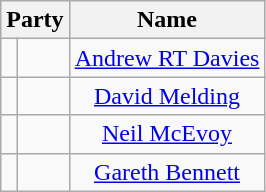<table class="wikitable" style="text-align:center">
<tr>
<th colspan="2">Party</th>
<th>Name</th>
</tr>
<tr>
<td style="width: 4px" bgcolor=></td>
<td style="text-align: left;" scope="row"><a href='#'></a></td>
<td><a href='#'>Andrew RT Davies</a></td>
</tr>
<tr>
<td style="width: 4px" bgcolor=></td>
<td style="text-align: left;" scope="row"><a href='#'></a></td>
<td><a href='#'>David Melding</a></td>
</tr>
<tr>
<td style="width: 4px" bgcolor=></td>
<td style="text-align: left;" scope="row"><a href='#'></a></td>
<td><a href='#'>Neil McEvoy</a></td>
</tr>
<tr>
<td style="width: 4px" bgcolor=></td>
<td style="text-align: left;" scope="row"><a href='#'></a></td>
<td><a href='#'>Gareth Bennett</a></td>
</tr>
</table>
